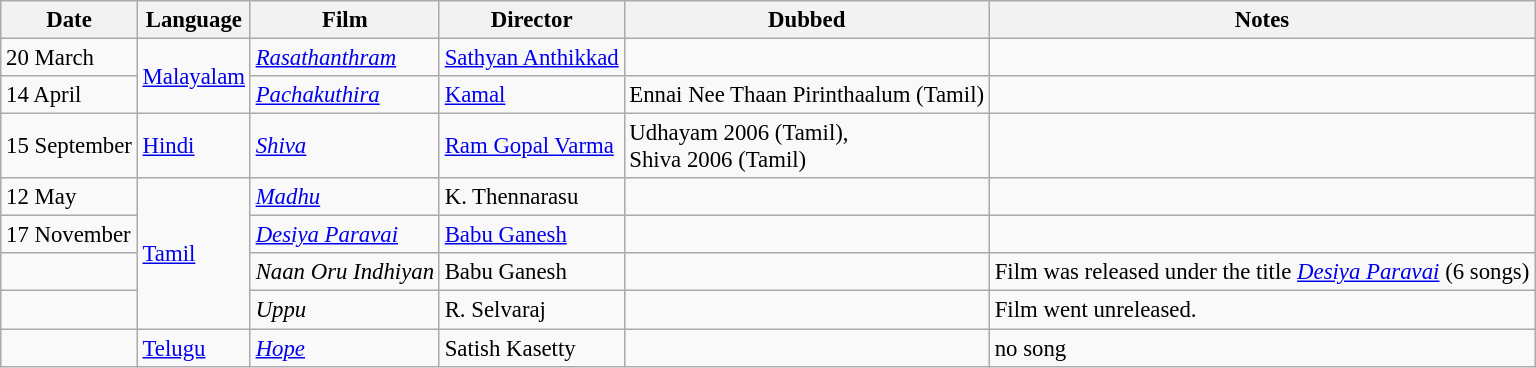<table class="wikitable sortable" style="font-size:95%;">
<tr>
<th>Date</th>
<th>Language</th>
<th>Film</th>
<th>Director</th>
<th>Dubbed</th>
<th>Notes</th>
</tr>
<tr>
<td>20 March</td>
<td rowspan="2"><a href='#'>Malayalam</a></td>
<td><em><a href='#'>Rasathanthram</a></em></td>
<td><a href='#'>Sathyan Anthikkad</a></td>
<td></td>
<td></td>
</tr>
<tr>
<td>14 April</td>
<td><em><a href='#'>Pachakuthira</a></em></td>
<td><a href='#'>Kamal</a></td>
<td>Ennai Nee Thaan Pirinthaalum (Tamil)</td>
<td></td>
</tr>
<tr>
<td>15 September</td>
<td><a href='#'>Hindi</a></td>
<td><em><a href='#'>Shiva</a></em></td>
<td><a href='#'>Ram Gopal Varma</a></td>
<td>Udhayam 2006 (Tamil),<br> Shiva 2006 (Tamil)</td>
<td></td>
</tr>
<tr>
<td>12 May</td>
<td rowspan="4"><a href='#'>Tamil</a></td>
<td><em><a href='#'>Madhu</a></em></td>
<td>K. Thennarasu</td>
<td></td>
<td></td>
</tr>
<tr>
<td>17 November</td>
<td><a href='#'><em>Desiya Paravai</em></a></td>
<td><a href='#'>Babu Ganesh</a></td>
<td></td>
<td></td>
</tr>
<tr>
<td></td>
<td><em>Naan Oru Indhiyan</em></td>
<td>Babu Ganesh</td>
<td></td>
<td>Film was released under the title <em><a href='#'>Desiya Paravai</a></em> (6 songs)</td>
</tr>
<tr>
<td></td>
<td><em>Uppu</em></td>
<td>R. Selvaraj</td>
<td></td>
<td>Film went unreleased.</td>
</tr>
<tr>
<td></td>
<td><a href='#'>Telugu</a></td>
<td><em><a href='#'>Hope</a></em></td>
<td>Satish Kasetty</td>
<td></td>
<td>no song</td>
</tr>
</table>
